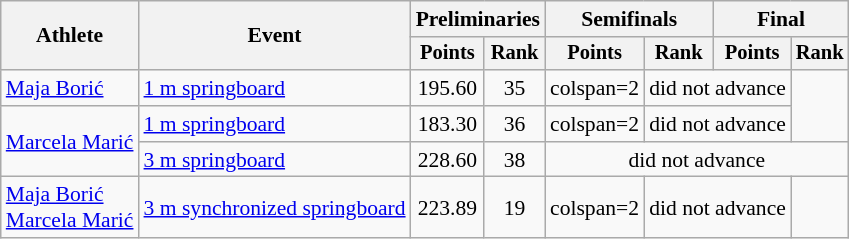<table class=wikitable style="font-size:90%;">
<tr>
<th rowspan="2">Athlete</th>
<th rowspan="2">Event</th>
<th colspan="2">Preliminaries</th>
<th colspan="2">Semifinals</th>
<th colspan="2">Final</th>
</tr>
<tr style="font-size:95%">
<th>Points</th>
<th>Rank</th>
<th>Points</th>
<th>Rank</th>
<th>Points</th>
<th>Rank</th>
</tr>
<tr align=center>
<td align=left><a href='#'>Maja Borić</a></td>
<td align=left><a href='#'>1 m springboard</a></td>
<td>195.60</td>
<td>35</td>
<td>colspan=2 </td>
<td colspan=2>did not advance</td>
</tr>
<tr align=center>
<td align=left rowspan=2><a href='#'>Marcela Marić</a></td>
<td align=left><a href='#'>1 m springboard</a></td>
<td>183.30</td>
<td>36</td>
<td>colspan=2 </td>
<td colspan=2>did not advance</td>
</tr>
<tr align=center>
<td align=left><a href='#'>3 m springboard</a></td>
<td>228.60</td>
<td>38</td>
<td colspan=4>did not advance</td>
</tr>
<tr align=center>
<td align=left><a href='#'>Maja Borić</a><br><a href='#'>Marcela Marić</a></td>
<td align=left><a href='#'>3 m synchronized springboard</a></td>
<td>223.89</td>
<td>19</td>
<td>colspan=2 </td>
<td colspan=2>did not advance</td>
</tr>
</table>
